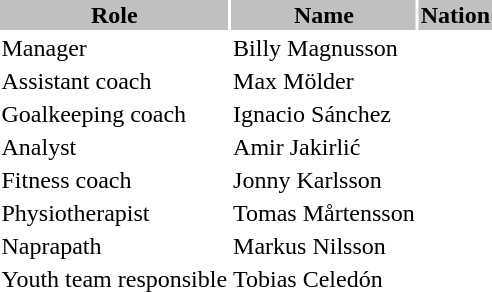<table class="toccolours">
<tr>
<th style="background:silver;">Role</th>
<th style="background:silver;">Name</th>
<th style="background:silver;">Nation</th>
</tr>
<tr>
<td>Manager</td>
<td>Billy Magnusson</td>
<td></td>
</tr>
<tr>
<td>Assistant coach</td>
<td>Max Mölder</td>
<td></td>
</tr>
<tr>
<td>Goalkeeping coach</td>
<td>Ignacio Sánchez</td>
<td></td>
</tr>
<tr>
<td>Analyst</td>
<td>Amir Jakirlić</td>
<td></td>
</tr>
<tr>
<td>Fitness coach</td>
<td>Jonny Karlsson</td>
<td></td>
</tr>
<tr>
<td>Physiotherapist</td>
<td>Tomas Mårtensson</td>
<td></td>
</tr>
<tr>
<td>Naprapath</td>
<td>Markus Nilsson</td>
<td></td>
</tr>
<tr>
<td>Youth team responsible</td>
<td>Tobias Celedón</td>
<td></td>
</tr>
</table>
